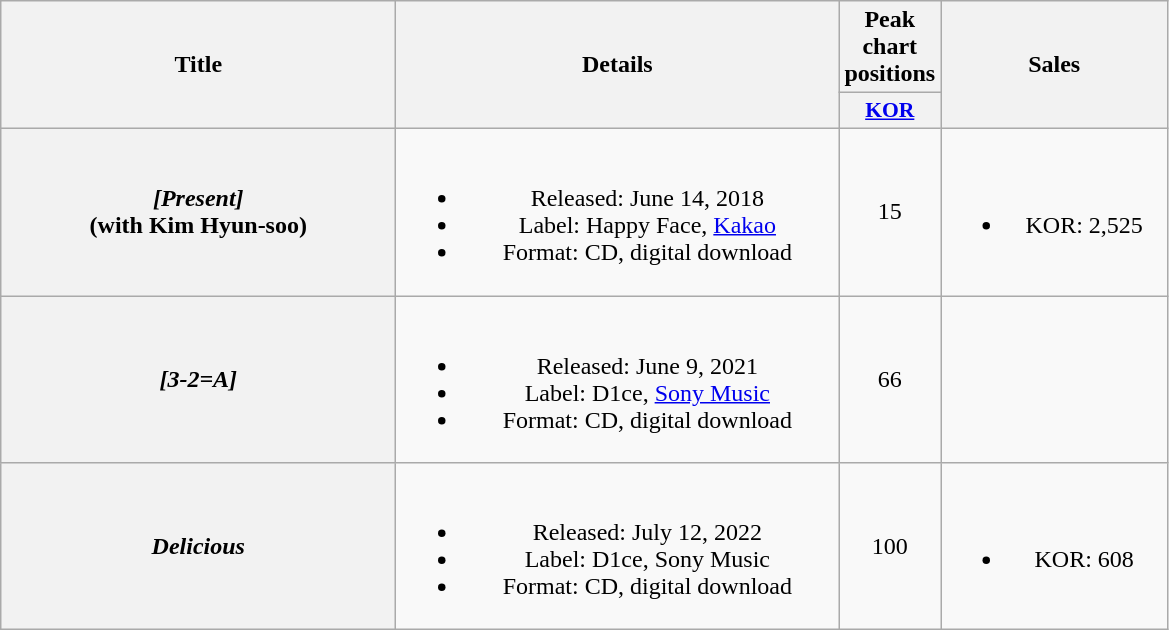<table class="wikitable plainrowheaders" style="text-align:center;" border="1">
<tr>
<th scope="col" rowspan="2" style="width:16em;">Title</th>
<th scope="col" rowspan="2" style="width:18em;">Details</th>
<th scope="col">Peak chart positions</th>
<th scope="col" rowspan="2" style="width:9em;">Sales</th>
</tr>
<tr>
<th scope="col" style="width:2.2em;font-size:90%;"><a href='#'>KOR</a><br></th>
</tr>
<tr>
<th scope="row"><em>[Present]</em><br>(with Kim Hyun-soo)</th>
<td><br><ul><li>Released: June 14, 2018</li><li>Label: Happy Face, <a href='#'>Kakao</a></li><li>Format: CD, digital download</li></ul></td>
<td>15</td>
<td><br><ul><li>KOR: 2,525</li></ul></td>
</tr>
<tr>
<th scope="row"><em>[3-2=A]</em></th>
<td><br><ul><li>Released: June 9, 2021</li><li>Label: D1ce, <a href='#'>Sony Music</a></li><li>Format: CD, digital download</li></ul></td>
<td>66</td>
<td></td>
</tr>
<tr>
<th scope="row"><em>Delicious</em></th>
<td><br><ul><li>Released: July 12, 2022</li><li>Label: D1ce, Sony Music</li><li>Format: CD, digital download</li></ul></td>
<td>100</td>
<td><br><ul><li>KOR: 608</li></ul></td>
</tr>
</table>
